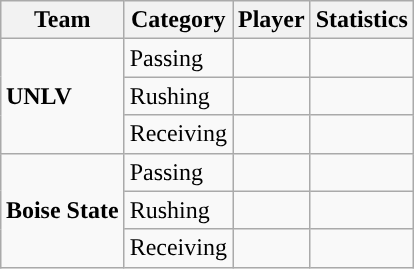<table class="wikitable" style="float: right;">
<tr>
<th>Team</th>
<th>Category</th>
<th>Player</th>
<th>Statistics</th>
</tr>
<tr>
<td rowspan=3><strong>UNLV</strong></td>
<td>Passing</td>
<td></td>
<td></td>
</tr>
<tr>
<td>Rushing</td>
<td></td>
<td></td>
</tr>
<tr>
<td>Receiving</td>
<td></td>
<td></td>
</tr>
<tr>
<td rowspan=3><strong>Boise State</strong></td>
<td>Passing</td>
<td></td>
<td></td>
</tr>
<tr>
<td>Rushing</td>
<td></td>
<td></td>
</tr>
<tr>
<td>Receiving</td>
<td></td>
<td></td>
</tr>
</table>
